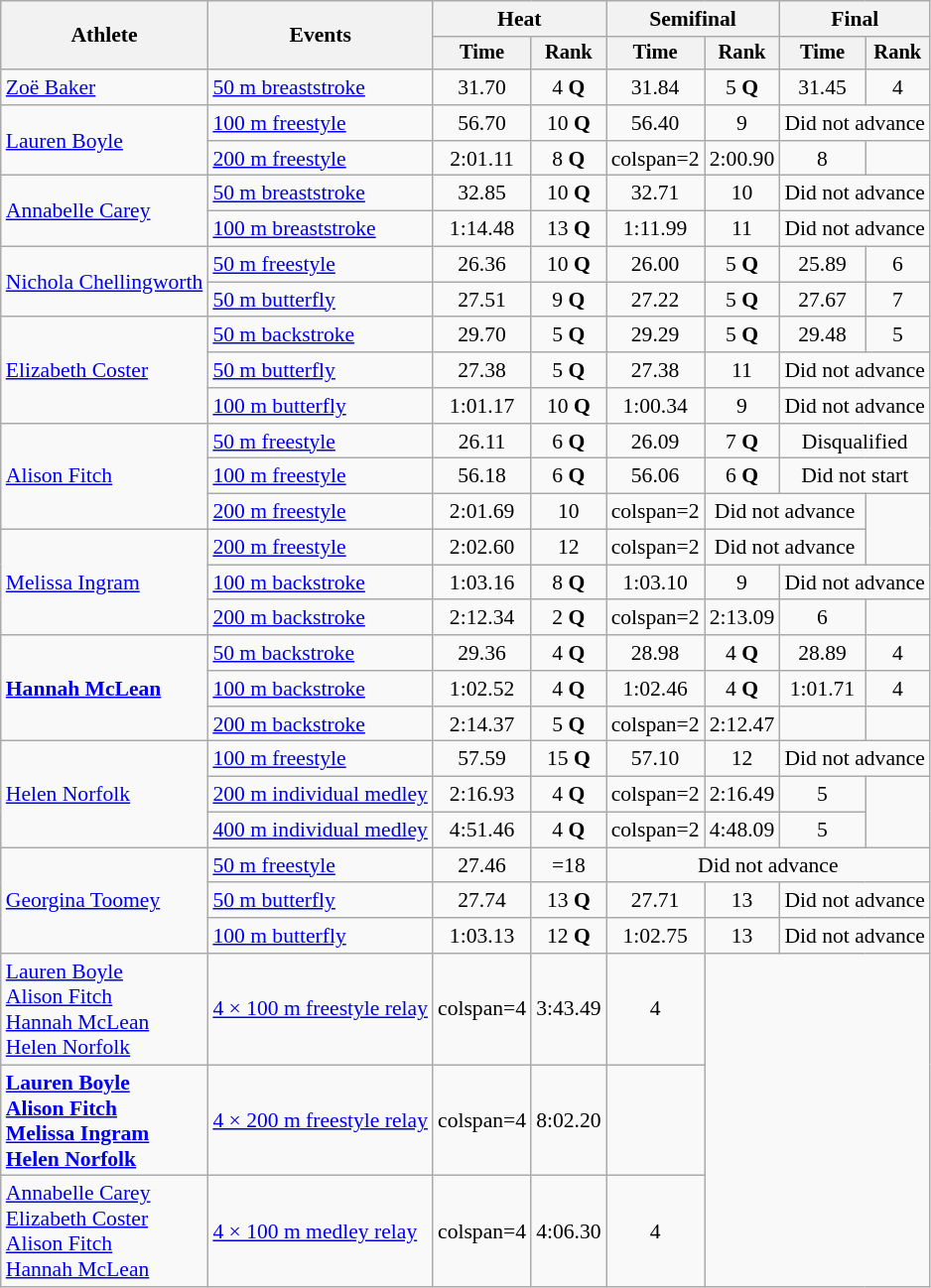<table class=wikitable style="font-size:90%">
<tr align=center>
<th rowspan="2">Athlete</th>
<th rowspan="2">Events</th>
<th colspan="2">Heat</th>
<th colspan="2">Semifinal</th>
<th colspan="2">Final</th>
</tr>
<tr style="font-size:95%">
<th>Time</th>
<th>Rank</th>
<th>Time</th>
<th>Rank</th>
<th>Time</th>
<th>Rank</th>
</tr>
<tr align=center>
<td align=left><a href='#'>Zoë Baker</a></td>
<td align=left><a href='#'>50 m breaststroke</a></td>
<td>31.70</td>
<td>4 <strong>Q</strong></td>
<td>31.84</td>
<td>5 <strong>Q</strong></td>
<td>31.45</td>
<td>4</td>
</tr>
<tr align=center>
<td align=left rowspan=2><a href='#'>Lauren Boyle</a></td>
<td align=left><a href='#'>100 m freestyle</a></td>
<td>56.70</td>
<td>10 <strong>Q</strong></td>
<td>56.40</td>
<td>9</td>
<td colspan=2>Did not advance</td>
</tr>
<tr align=center>
<td align=left><a href='#'>200 m freestyle</a></td>
<td>2:01.11</td>
<td>8 <strong>Q</strong></td>
<td>colspan=2 </td>
<td>2:00.90</td>
<td>8</td>
</tr>
<tr align=center>
<td align=left rowspan=2><a href='#'>Annabelle Carey</a></td>
<td align=left><a href='#'>50 m breaststroke</a></td>
<td>32.85</td>
<td>10 <strong>Q</strong></td>
<td>32.71</td>
<td>10</td>
<td colspan=2>Did not advance</td>
</tr>
<tr align=center>
<td align=left><a href='#'>100 m breaststroke</a></td>
<td>1:14.48</td>
<td>13 <strong>Q</strong></td>
<td>1:11.99</td>
<td>11</td>
<td colspan=2>Did not advance</td>
</tr>
<tr align=center>
<td align=left rowspan=2><a href='#'>Nichola Chellingworth</a></td>
<td align=left><a href='#'>50 m freestyle</a></td>
<td>26.36</td>
<td>10 <strong>Q</strong></td>
<td>26.00</td>
<td>5 <strong>Q</strong></td>
<td>25.89</td>
<td>6</td>
</tr>
<tr align=center>
<td align=left><a href='#'>50 m butterfly</a></td>
<td>27.51</td>
<td>9 <strong>Q</strong></td>
<td>27.22</td>
<td>5 <strong>Q</strong></td>
<td>27.67</td>
<td>7</td>
</tr>
<tr align=center>
<td align=left rowspan=3><a href='#'>Elizabeth Coster</a></td>
<td align=left><a href='#'>50 m backstroke</a></td>
<td>29.70</td>
<td>5 <strong>Q</strong></td>
<td>29.29</td>
<td>5 <strong>Q</strong></td>
<td>29.48</td>
<td>5</td>
</tr>
<tr align=center>
<td align=left><a href='#'>50 m butterfly</a></td>
<td>27.38</td>
<td>5 <strong>Q</strong></td>
<td>27.38</td>
<td>11</td>
<td colspan=2>Did not advance</td>
</tr>
<tr align=center>
<td align=left><a href='#'>100 m butterfly</a></td>
<td>1:01.17</td>
<td>10 <strong>Q</strong></td>
<td>1:00.34</td>
<td>9</td>
<td colspan=2>Did not advance</td>
</tr>
<tr align=center>
<td align=left rowspan=3><a href='#'>Alison Fitch</a></td>
<td align=left><a href='#'>50 m freestyle</a></td>
<td>26.11</td>
<td>6 <strong>Q</strong></td>
<td>26.09</td>
<td>7 <strong>Q</strong></td>
<td colspan=2>Disqualified</td>
</tr>
<tr align=center>
<td align=left><a href='#'>100 m freestyle</a></td>
<td>56.18</td>
<td>6 <strong>Q</strong></td>
<td>56.06</td>
<td>6 <strong>Q</strong></td>
<td colspan=2>Did not start</td>
</tr>
<tr align=center>
<td align=left><a href='#'>200 m freestyle</a></td>
<td>2:01.69</td>
<td>10</td>
<td>colspan=2 </td>
<td colspan=2>Did not advance</td>
</tr>
<tr align=center>
<td align=left rowspan=3><a href='#'>Melissa Ingram</a></td>
<td align=left><a href='#'>200 m freestyle</a></td>
<td>2:02.60</td>
<td>12</td>
<td>colspan=2 </td>
<td colspan=2>Did not advance</td>
</tr>
<tr align=center>
<td align=left><a href='#'>100 m backstroke</a></td>
<td>1:03.16</td>
<td>8 <strong>Q</strong></td>
<td>1:03.10</td>
<td>9</td>
<td colspan=2>Did not advance</td>
</tr>
<tr align=center>
<td align=left><a href='#'>200 m backstroke</a></td>
<td>2:12.34</td>
<td>2 <strong>Q</strong></td>
<td>colspan=2 </td>
<td>2:13.09</td>
<td>6</td>
</tr>
<tr align=center>
<td align=left rowspan=3><strong><a href='#'>Hannah McLean</a></strong></td>
<td align=left><a href='#'>50 m backstroke</a></td>
<td>29.36</td>
<td>4 <strong>Q</strong></td>
<td>28.98</td>
<td>4 <strong>Q</strong></td>
<td>28.89</td>
<td>4</td>
</tr>
<tr align=center>
<td align=left><a href='#'>100 m backstroke</a></td>
<td>1:02.52</td>
<td>4 <strong>Q</strong></td>
<td>1:02.46</td>
<td>4 <strong>Q</strong></td>
<td>1:01.71</td>
<td>4</td>
</tr>
<tr align=center>
<td align=left><a href='#'>200 m backstroke</a></td>
<td>2:14.37</td>
<td>5 <strong>Q</strong></td>
<td>colspan=2 </td>
<td>2:12.47</td>
<td></td>
</tr>
<tr align=center>
<td align=left rowspan=3><a href='#'>Helen Norfolk</a></td>
<td align=left><a href='#'>100 m freestyle</a></td>
<td>57.59</td>
<td>15 <strong>Q</strong></td>
<td>57.10</td>
<td>12</td>
<td colspan=2>Did not advance</td>
</tr>
<tr align=center>
<td align=left><a href='#'>200 m individual medley</a></td>
<td>2:16.93</td>
<td>4 <strong>Q</strong></td>
<td>colspan=2 </td>
<td>2:16.49</td>
<td>5</td>
</tr>
<tr align=center>
<td align=left><a href='#'>400 m individual medley</a></td>
<td>4:51.46</td>
<td>4 <strong>Q</strong></td>
<td>colspan=2 </td>
<td>4:48.09</td>
<td>5</td>
</tr>
<tr align=center>
<td align=left rowspan=3><a href='#'>Georgina Toomey</a></td>
<td align=left><a href='#'>50 m freestyle</a></td>
<td>27.46</td>
<td>=18</td>
<td colspan=4>Did not advance</td>
</tr>
<tr align=center>
<td align=left><a href='#'>50 m butterfly</a></td>
<td>27.74</td>
<td>13 <strong>Q</strong></td>
<td>27.71</td>
<td>13</td>
<td colspan=2>Did not advance</td>
</tr>
<tr align=center>
<td align=left><a href='#'>100 m butterfly</a></td>
<td>1:03.13</td>
<td>12 <strong>Q</strong></td>
<td>1:02.75</td>
<td>13</td>
<td colspan=2>Did not advance</td>
</tr>
<tr align=center>
<td align=left><a href='#'>Lauren Boyle</a><br><a href='#'>Alison Fitch</a><br><a href='#'>Hannah McLean</a><br><a href='#'>Helen Norfolk</a></td>
<td align=left><a href='#'>4 × 100 m freestyle relay</a></td>
<td>colspan=4 </td>
<td>3:43.49</td>
<td>4</td>
</tr>
<tr align=center>
<td align=left><strong><a href='#'>Lauren Boyle</a><br><a href='#'>Alison Fitch</a><br><a href='#'>Melissa Ingram</a><br><a href='#'>Helen Norfolk</a></strong></td>
<td align=left><a href='#'>4 × 200 m freestyle relay</a></td>
<td>colspan=4 </td>
<td>8:02.20</td>
<td></td>
</tr>
<tr align=center>
<td align=left><a href='#'>Annabelle Carey</a><br><a href='#'>Elizabeth Coster</a><br><a href='#'>Alison Fitch</a><br><a href='#'>Hannah McLean</a></td>
<td align=left><a href='#'>4 × 100 m medley relay</a></td>
<td>colspan=4 </td>
<td>4:06.30</td>
<td>4</td>
</tr>
</table>
